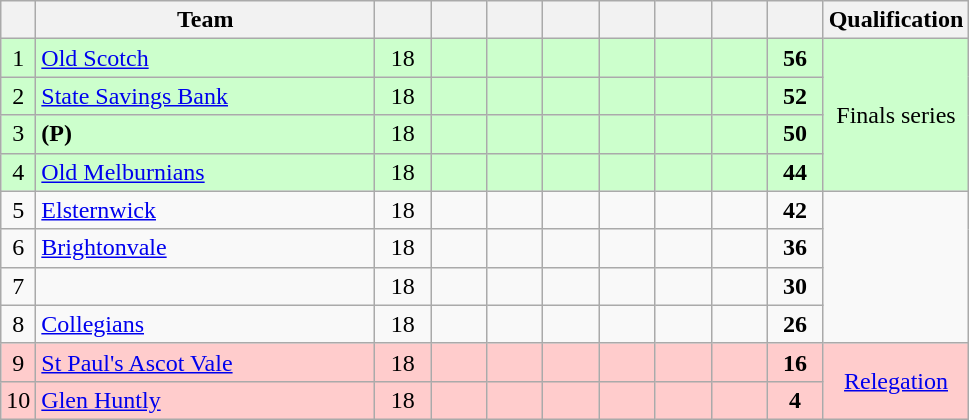<table class="wikitable" style="text-align:center; margin-bottom:0">
<tr>
<th style="width:10px"></th>
<th style="width:35%;">Team</th>
<th style="width:30px;"></th>
<th style="width:30px;"></th>
<th style="width:30px;"></th>
<th style="width:30px;"></th>
<th style="width:30px;"></th>
<th style="width:30px;"></th>
<th style="width:30px;"></th>
<th style="width:30px;"></th>
<th>Qualification</th>
</tr>
<tr style="background:#ccffcc;">
<td>1</td>
<td style="text-align:left;"><a href='#'>Old Scotch</a></td>
<td>18</td>
<td></td>
<td></td>
<td></td>
<td></td>
<td></td>
<td></td>
<td><strong>56</strong></td>
<td rowspan=4>Finals series</td>
</tr>
<tr style="background:#ccffcc;">
<td>2</td>
<td style="text-align:left;"><a href='#'>State Savings Bank</a></td>
<td>18</td>
<td></td>
<td></td>
<td></td>
<td></td>
<td></td>
<td></td>
<td><strong>52</strong></td>
</tr>
<tr style="background:#ccffcc;">
<td>3</td>
<td style="text-align:left;"> <strong>(P)</strong></td>
<td>18</td>
<td></td>
<td></td>
<td></td>
<td></td>
<td></td>
<td></td>
<td><strong>50</strong></td>
</tr>
<tr style="background:#ccffcc;">
<td>4</td>
<td style="text-align:left;"><a href='#'>Old Melburnians</a></td>
<td>18</td>
<td></td>
<td></td>
<td></td>
<td></td>
<td></td>
<td></td>
<td><strong>44</strong></td>
</tr>
<tr>
<td>5</td>
<td style="text-align:left;"><a href='#'>Elsternwick</a></td>
<td>18</td>
<td></td>
<td></td>
<td></td>
<td></td>
<td></td>
<td></td>
<td><strong>42</strong></td>
</tr>
<tr>
<td>6</td>
<td style="text-align:left;"><a href='#'>Brightonvale</a></td>
<td>18</td>
<td></td>
<td></td>
<td></td>
<td></td>
<td></td>
<td></td>
<td><strong>36</strong></td>
</tr>
<tr>
<td>7</td>
<td style="text-align:left;"></td>
<td>18</td>
<td></td>
<td></td>
<td></td>
<td></td>
<td></td>
<td></td>
<td><strong>30</strong></td>
</tr>
<tr>
<td>8</td>
<td style="text-align:left;"><a href='#'>Collegians</a></td>
<td>18</td>
<td></td>
<td></td>
<td></td>
<td></td>
<td></td>
<td></td>
<td><strong>26</strong></td>
</tr>
<tr style="background:#FFCCCC;">
<td>9</td>
<td style="text-align:left;"><a href='#'>St Paul's Ascot Vale</a></td>
<td>18</td>
<td></td>
<td></td>
<td></td>
<td></td>
<td></td>
<td></td>
<td><strong>16</strong></td>
<td rowspan=2><a href='#'>Relegation</a></td>
</tr>
<tr style="background:#FFCCCC;">
<td>10</td>
<td style="text-align:left;"><a href='#'>Glen Huntly</a></td>
<td>18</td>
<td></td>
<td></td>
<td></td>
<td></td>
<td></td>
<td></td>
<td><strong>4</strong></td>
</tr>
</table>
